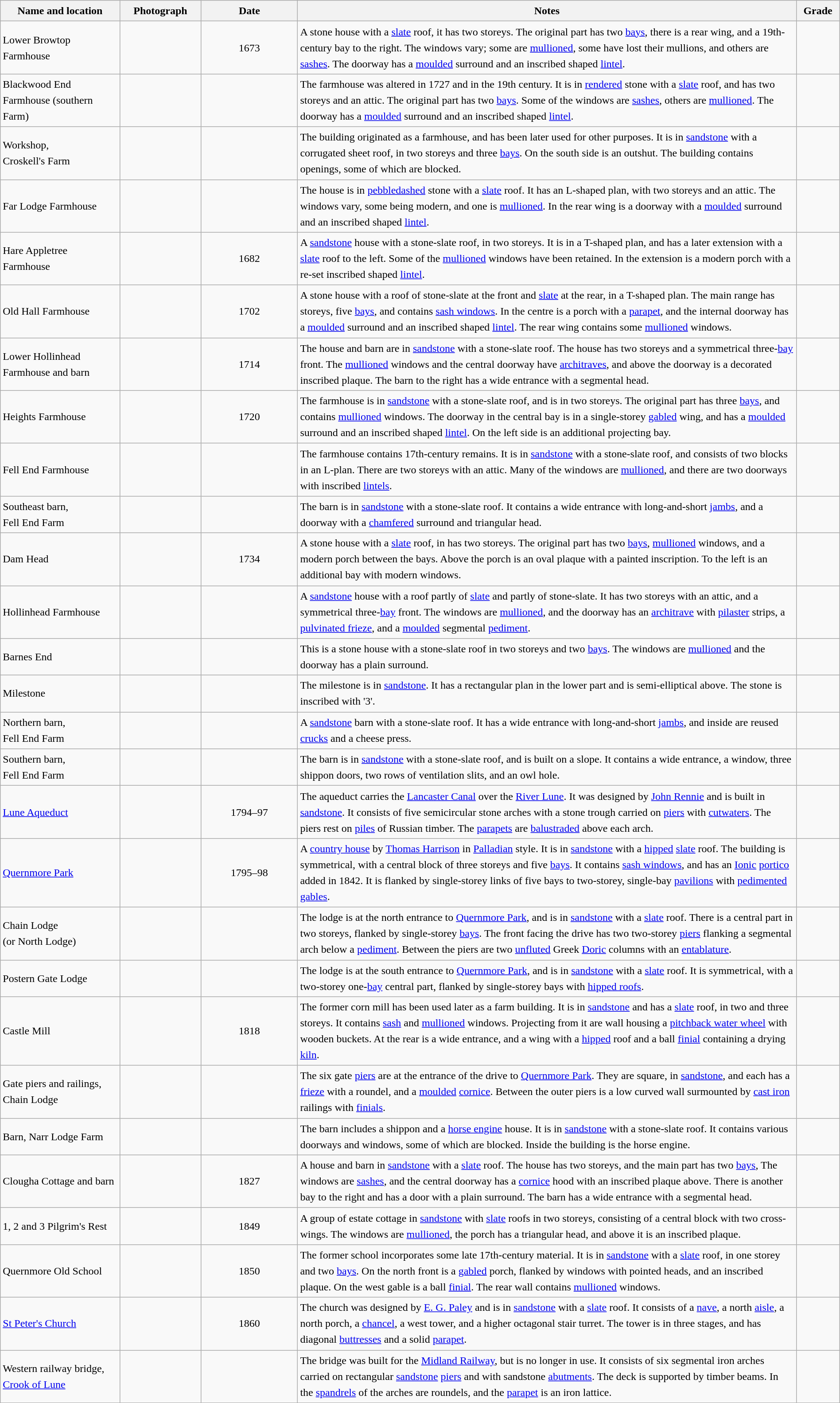<table class="wikitable sortable plainrowheaders" style="width:100%;border:0px;text-align:left;line-height:150%;">
<tr>
<th scope="col"  style="width:150px">Name and location</th>
<th scope="col"  style="width:100px" class="unsortable">Photograph</th>
<th scope="col"  style="width:120px">Date</th>
<th scope="col"  style="width:650px" class="unsortable">Notes</th>
<th scope="col"  style="width:50px">Grade</th>
</tr>
<tr>
<td>Lower Browtop Farmhouse<br><small></small></td>
<td></td>
<td align="center">1673</td>
<td>A stone house with a <a href='#'>slate</a> roof, it has two storeys.  The original part has two <a href='#'>bays</a>, there is a rear wing, and a 19th-century bay to the right.  The windows vary; some are <a href='#'>mullioned</a>, some have lost their mullions, and others are <a href='#'>sashes</a>. The doorway has a <a href='#'>moulded</a> surround and an inscribed shaped <a href='#'>lintel</a>.</td>
<td align="center" ></td>
</tr>
<tr>
<td>Blackwood End Farmhouse (southern Farm)<br><small></small></td>
<td></td>
<td align="center"></td>
<td>The farmhouse was altered  in 1727 and in the 19th century.  It is in <a href='#'>rendered</a> stone with a <a href='#'>slate</a> roof, and has two storeys and an attic.  The original part has two <a href='#'>bays</a>.  Some of the windows are <a href='#'>sashes</a>, others are <a href='#'>mullioned</a>.  The doorway has a <a href='#'>moulded</a> surround and an inscribed shaped <a href='#'>lintel</a>.</td>
<td align="center" ></td>
</tr>
<tr>
<td>Workshop,<br>Croskell's Farm<br><small></small></td>
<td></td>
<td align="center"></td>
<td>The building originated as a farmhouse, and has been later used for other purposes.  It is in <a href='#'>sandstone</a> with a corrugated sheet roof, in two storeys and three <a href='#'>bays</a>.  On the south side is an outshut.  The building contains openings, some of which are blocked.</td>
<td align="center" ></td>
</tr>
<tr>
<td>Far Lodge Farmhouse<br><small></small></td>
<td></td>
<td align="center"></td>
<td>The house is in <a href='#'>pebbledashed</a> stone with a <a href='#'>slate</a> roof.  It has an L-shaped plan, with two storeys and an attic.  The windows vary, some being modern, and one is <a href='#'>mullioned</a>.  In the rear wing is a doorway with a <a href='#'>moulded</a> surround and an inscribed shaped <a href='#'>lintel</a>.</td>
<td align="center" ></td>
</tr>
<tr>
<td>Hare Appletree Farmhouse<br><small></small></td>
<td></td>
<td align="center">1682</td>
<td>A <a href='#'>sandstone</a> house with a stone-slate roof, in two storeys.  It is in a T-shaped plan, and has a later extension with a <a href='#'>slate</a> roof to the left.  Some of the <a href='#'>mullioned</a> windows have been retained.  In the extension is a modern porch with a re-set inscribed shaped <a href='#'>lintel</a>.</td>
<td align="center" ></td>
</tr>
<tr>
<td>Old Hall Farmhouse<br><small></small></td>
<td></td>
<td align="center">1702</td>
<td>A stone house with a roof of stone-slate at the front and <a href='#'>slate</a> at the rear, in a T-shaped plan.  The main range has  storeys, five <a href='#'>bays</a>, and contains <a href='#'>sash windows</a>.  In the centre is a porch with a <a href='#'>parapet</a>, and the internal doorway has a <a href='#'>moulded</a> surround and an inscribed shaped <a href='#'>lintel</a>.  The rear wing contains some <a href='#'>mullioned</a> windows.</td>
<td align="center" ></td>
</tr>
<tr>
<td>Lower Hollinhead Farmhouse and barn<br><small></small></td>
<td></td>
<td align="center">1714</td>
<td>The house and barn are in <a href='#'>sandstone</a> with a stone-slate roof.  The house has two storeys and a symmetrical three-<a href='#'>bay</a> front.  The <a href='#'>mullioned</a> windows and the central doorway have <a href='#'>architraves</a>, and above the doorway is a decorated inscribed plaque.  The barn to the right has a wide entrance with a segmental head.</td>
<td align="center" ></td>
</tr>
<tr>
<td>Heights Farmhouse<br><small></small></td>
<td></td>
<td align="center">1720</td>
<td>The farmhouse is in <a href='#'>sandstone</a> with a stone-slate roof, and is in two storeys.  The original part has three <a href='#'>bays</a>, and contains <a href='#'>mullioned</a> windows.  The doorway in the central bay is in a single-storey <a href='#'>gabled</a> wing, and has a <a href='#'>moulded</a> surround and an inscribed shaped <a href='#'>lintel</a>.  On the left side is an additional projecting bay.</td>
<td align="center" ></td>
</tr>
<tr>
<td>Fell End Farmhouse<br><small></small></td>
<td></td>
<td align="center"></td>
<td>The farmhouse contains 17th-century remains. It is in <a href='#'>sandstone</a> with a stone-slate roof, and consists of two blocks in an L-plan.  There are two storeys with an attic.  Many of the windows are <a href='#'>mullioned</a>, and there are two doorways with inscribed <a href='#'>lintels</a>.</td>
<td align="center" ></td>
</tr>
<tr>
<td>Southeast barn,<br>Fell End Farm<br><small></small></td>
<td></td>
<td align="center"></td>
<td>The barn is in <a href='#'>sandstone</a> with a stone-slate roof.  It contains a wide entrance with long-and-short <a href='#'>jambs</a>, and a doorway with a <a href='#'>chamfered</a> surround and triangular head.</td>
<td align="center" ></td>
</tr>
<tr>
<td>Dam Head<br><small></small></td>
<td></td>
<td align="center">1734</td>
<td>A stone house with a <a href='#'>slate</a> roof, in has two storeys.  The original part has two <a href='#'>bays</a>, <a href='#'>mullioned</a> windows, and a modern porch between the bays.  Above the porch is an oval plaque with a painted inscription.  To the left is an additional bay with modern windows.</td>
<td align="center" ></td>
</tr>
<tr>
<td>Hollinhead Farmhouse<br><small></small></td>
<td></td>
<td align="center"></td>
<td>A <a href='#'>sandstone</a> house with a roof partly of <a href='#'>slate</a> and partly of stone-slate.  It has two storeys with an attic, and a symmetrical three-<a href='#'>bay</a> front.  The windows are <a href='#'>mullioned</a>, and the doorway has an <a href='#'>architrave</a> with <a href='#'>pilaster</a> strips, a <a href='#'>pulvinated frieze</a>, and a <a href='#'>moulded</a> segmental <a href='#'>pediment</a>.</td>
<td align="center" ></td>
</tr>
<tr>
<td>Barnes End<br><small></small></td>
<td></td>
<td align="center"></td>
<td>This is a stone house with a stone-slate roof in two storeys and two <a href='#'>bays</a>.  The windows are <a href='#'>mullioned</a> and the doorway has a plain surround.</td>
<td align="center" ></td>
</tr>
<tr>
<td>Milestone<br><small></small></td>
<td></td>
<td align="center"></td>
<td>The milestone is in <a href='#'>sandstone</a>.  It has a rectangular plan in the lower part and is semi-elliptical above.  The stone is inscribed with '3'.</td>
<td align="center" ></td>
</tr>
<tr>
<td>Northern barn,<br>Fell End Farm<br><small></small></td>
<td></td>
<td align="center"></td>
<td>A <a href='#'>sandstone</a> barn with a stone-slate roof.  It has a wide entrance with long-and-short <a href='#'>jambs</a>, and inside are reused <a href='#'>crucks</a> and a cheese press.</td>
<td align="center" ></td>
</tr>
<tr>
<td>Southern barn,<br>Fell End Farm<br><small></small></td>
<td></td>
<td align="center"></td>
<td>The barn is in <a href='#'>sandstone</a> with a stone-slate roof, and is built on a slope.  It contains a wide entrance, a window, three shippon doors, two rows of ventilation slits, and an owl hole.</td>
<td align="center" ></td>
</tr>
<tr>
<td><a href='#'>Lune Aqueduct</a><br><small></small></td>
<td></td>
<td align="center">1794–97</td>
<td>The aqueduct carries the <a href='#'>Lancaster Canal</a> over the <a href='#'>River Lune</a>. It was designed by <a href='#'>John Rennie</a> and is built in <a href='#'>sandstone</a>.  It consists of five semicircular stone arches with a stone trough carried on <a href='#'>piers</a> with <a href='#'>cutwaters</a>.  The piers rest on <a href='#'>piles</a> of Russian timber.  The <a href='#'>parapets</a> are <a href='#'>balustraded</a> above each arch.</td>
<td align="center" ></td>
</tr>
<tr>
<td><a href='#'>Quernmore Park</a><br><small></small></td>
<td></td>
<td align="center">1795–98</td>
<td>A <a href='#'>country house</a> by <a href='#'>Thomas Harrison</a> in <a href='#'>Palladian</a> style.  It is in <a href='#'>sandstone</a> with a <a href='#'>hipped</a> <a href='#'>slate</a> roof.  The building is symmetrical, with a central block of three storeys and five <a href='#'>bays</a>. It contains <a href='#'>sash windows</a>, and has an <a href='#'>Ionic</a> <a href='#'>portico</a> added in 1842. It is flanked by single-storey links of five bays to two-storey, single-bay <a href='#'>pavilions</a> with <a href='#'>pedimented</a> <a href='#'>gables</a>.</td>
<td align="center" ></td>
</tr>
<tr>
<td>Chain Lodge<br>(or North Lodge)<br><small></small></td>
<td></td>
<td align="center"></td>
<td>The lodge is at the north entrance to <a href='#'>Quernmore Park</a>, and is in <a href='#'>sandstone</a> with a <a href='#'>slate</a> roof.  There is a central part in two storeys, flanked by single-storey <a href='#'>bays</a>.  The front facing the drive has two two-storey <a href='#'>piers</a> flanking a segmental arch below a <a href='#'>pediment</a>.  Between the piers are two <a href='#'>unfluted</a> Greek <a href='#'>Doric</a> columns with an <a href='#'>entablature</a>.</td>
<td align="center" ></td>
</tr>
<tr>
<td>Postern Gate Lodge<br><small></small></td>
<td></td>
<td align="center"></td>
<td>The lodge is at the south entrance to <a href='#'>Quernmore Park</a>, and is in <a href='#'>sandstone</a> with a <a href='#'>slate</a> roof.  It is symmetrical, with a two-storey one-<a href='#'>bay</a> central part, flanked by single-storey bays with <a href='#'>hipped roofs</a>.</td>
<td align="center" ></td>
</tr>
<tr>
<td>Castle Mill<br><small></small></td>
<td></td>
<td align="center">1818</td>
<td>The former corn mill has been used later as a farm building.  It is in <a href='#'>sandstone</a> and has a <a href='#'>slate</a> roof, in two and three storeys.  It contains <a href='#'>sash</a> and <a href='#'>mullioned</a> windows.  Projecting from it are wall housing a <a href='#'>pitchback water wheel</a> with wooden buckets.  At the rear is a wide entrance, and a wing with a <a href='#'>hipped</a> roof and a ball <a href='#'>finial</a> containing a drying <a href='#'>kiln</a>.</td>
<td align="center" ></td>
</tr>
<tr>
<td>Gate piers and railings,<br>Chain Lodge<br><small></small></td>
<td></td>
<td align="center"></td>
<td>The six gate <a href='#'>piers</a> are at the entrance of the drive to <a href='#'>Quernmore Park</a>.  They are square, in <a href='#'>sandstone</a>, and each has a <a href='#'>frieze</a> with a roundel, and a <a href='#'>moulded</a> <a href='#'>cornice</a>.  Between the outer piers is a low curved wall surmounted by <a href='#'>cast iron</a> railings with <a href='#'>finials</a>.</td>
<td align="center" ></td>
</tr>
<tr>
<td>Barn, Narr Lodge Farm<br><small></small></td>
<td></td>
<td align="center"></td>
<td>The barn includes a shippon and a <a href='#'>horse engine</a> house.  It is in <a href='#'>sandstone</a> with a stone-slate roof.  It contains various doorways and windows, some of which are blocked.  Inside the building is the horse engine.</td>
<td align="center" ></td>
</tr>
<tr>
<td>Clougha Cottage and barn<br><small></small></td>
<td></td>
<td align="center">1827</td>
<td>A house and barn in <a href='#'>sandstone</a> with a <a href='#'>slate</a> roof.  The house has two storeys, and the main part has two <a href='#'>bays</a>,  The windows are <a href='#'>sashes</a>, and the central doorway has a <a href='#'>cornice</a> hood with an inscribed plaque above.  There is another bay to the right and has a door with a plain surround.  The barn has a wide entrance with a segmental head.</td>
<td align="center" ></td>
</tr>
<tr>
<td>1, 2 and 3 Pilgrim's Rest<br><small></small></td>
<td></td>
<td align="center">1849</td>
<td>A group of estate cottage in <a href='#'>sandstone</a> with <a href='#'>slate</a> roofs in two storeys, consisting of a central block with two cross-wings.  The windows are <a href='#'>mullioned</a>, the porch has a triangular head, and above it is an inscribed plaque.</td>
<td align="center" ></td>
</tr>
<tr>
<td>Quernmore Old School<br><small></small></td>
<td></td>
<td align="center">1850</td>
<td>The former school incorporates some late 17th-century material.  It is in <a href='#'>sandstone</a> with a <a href='#'>slate</a> roof, in one storey and two <a href='#'>bays</a>.  On the north front is a <a href='#'>gabled</a> porch, flanked by windows with pointed heads, and an inscribed plaque.  On the west gable is a ball <a href='#'>finial</a>.  The rear wall contains <a href='#'>mullioned</a> windows.</td>
<td align="center" ></td>
</tr>
<tr>
<td><a href='#'>St Peter's Church</a><br><small></small></td>
<td></td>
<td align="center">1860</td>
<td>The church was designed by <a href='#'>E. G. Paley</a> and is in <a href='#'>sandstone</a> with a <a href='#'>slate</a> roof.  It consists of a <a href='#'>nave</a>, a north <a href='#'>aisle</a>, a north porch, a <a href='#'>chancel</a>, a west tower, and a higher octagonal stair turret.  The tower is in three stages, and has diagonal <a href='#'>buttresses</a> and a solid <a href='#'>parapet</a>.</td>
<td align="center" ></td>
</tr>
<tr>
<td>Western railway bridge,<br><a href='#'>Crook of Lune</a><br><small></small></td>
<td></td>
<td align="center"></td>
<td>The bridge was built for the <a href='#'>Midland Railway</a>, but is no longer in use.  It consists of six segmental iron arches carried on rectangular <a href='#'>sandstone</a> <a href='#'>piers</a> and with sandstone <a href='#'>abutments</a>.  The deck is supported by timber beams.  In the <a href='#'>spandrels</a> of the arches are roundels, and the <a href='#'>parapet</a> is an iron lattice.</td>
<td align="center" ></td>
</tr>
<tr>
</tr>
</table>
